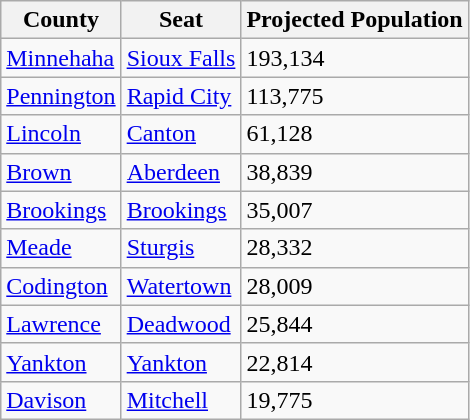<table class="wikitable">
<tr>
<th>County</th>
<th>Seat</th>
<th>Projected Population</th>
</tr>
<tr>
<td><a href='#'>Minnehaha</a></td>
<td><a href='#'>Sioux Falls</a></td>
<td>193,134</td>
</tr>
<tr>
<td><a href='#'>Pennington</a></td>
<td><a href='#'>Rapid City</a></td>
<td>113,775</td>
</tr>
<tr>
<td><a href='#'>Lincoln</a></td>
<td><a href='#'>Canton</a></td>
<td>61,128</td>
</tr>
<tr>
<td><a href='#'>Brown</a></td>
<td><a href='#'>Aberdeen</a></td>
<td>38,839</td>
</tr>
<tr>
<td><a href='#'>Brookings</a></td>
<td><a href='#'>Brookings</a></td>
<td>35,007</td>
</tr>
<tr>
<td><a href='#'>Meade</a></td>
<td><a href='#'>Sturgis</a></td>
<td>28,332</td>
</tr>
<tr>
<td><a href='#'>Codington</a></td>
<td><a href='#'>Watertown</a></td>
<td>28,009</td>
</tr>
<tr>
<td><a href='#'>Lawrence</a></td>
<td><a href='#'>Deadwood</a></td>
<td>25,844</td>
</tr>
<tr>
<td><a href='#'>Yankton</a></td>
<td><a href='#'>Yankton</a></td>
<td>22,814</td>
</tr>
<tr>
<td><a href='#'>Davison</a></td>
<td><a href='#'>Mitchell</a></td>
<td>19,775</td>
</tr>
</table>
